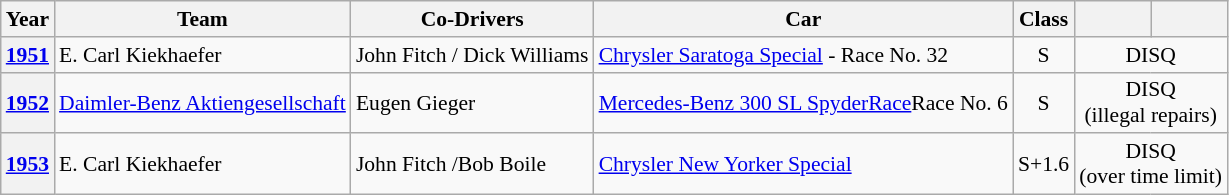<table class="wikitable" style="text-align:center; font-size:90%">
<tr>
<th>Year</th>
<th>Team</th>
<th>Co-Drivers</th>
<th>Car</th>
<th>Class</th>
<th></th>
<th></th>
</tr>
<tr>
<th><a href='#'>1951</a></th>
<td align="left"> E. Carl Kiekhaefer</td>
<td align="left"> John Fitch / Dick Williams</td>
<td align="left"><a href='#'>Chrysler Saratoga Special</a> - Race No. 32</td>
<td>S</td>
<td colspan=2>DISQ<br></td>
</tr>
<tr>
<th><a href='#'>1952</a></th>
<td align="left"> <a href='#'>Daimler-Benz Aktiengesellschaft</a></td>
<td align="left"> Eugen Gieger</td>
<td align="left"><a href='#'>Mercedes-Benz 300 SL SpyderRace</a>Race No. 6</td>
<td>S</td>
<td colspan=2>DISQ<br>(illegal repairs)</td>
</tr>
<tr>
<th><a href='#'>1953</a></th>
<td align="left"> E. Carl Kiekhaefer</td>
<td align="left"> John Fitch /Bob Boile</td>
<td align="left"><a href='#'>Chrysler New Yorker Special</a></td>
<td>S+1.6</td>
<td colspan=2>DISQ<br>(over time limit)</td>
</tr>
</table>
